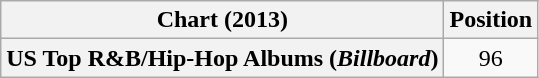<table class="wikitable plainrowheaders" style="text-align:center">
<tr>
<th scope="col">Chart (2013)</th>
<th scope="col">Position</th>
</tr>
<tr>
<th scope="row">US Top R&B/Hip-Hop Albums (<em>Billboard</em>)</th>
<td>96</td>
</tr>
</table>
